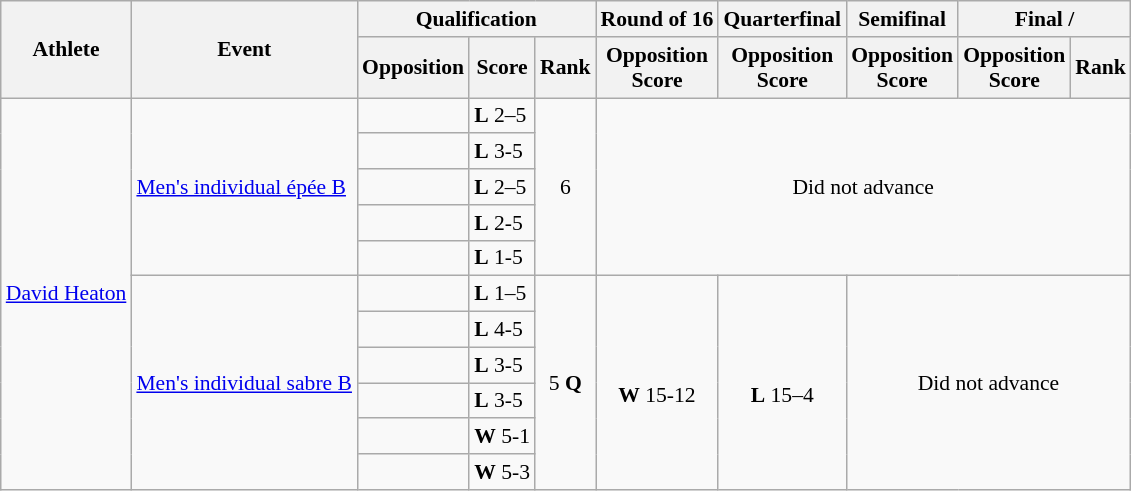<table class=wikitable style="font-size:90%">
<tr>
<th rowspan="2">Athlete</th>
<th rowspan="2">Event</th>
<th colspan="3">Qualification</th>
<th>Round of 16</th>
<th>Quarterfinal</th>
<th>Semifinal</th>
<th colspan="2">Final / </th>
</tr>
<tr>
<th>Opposition</th>
<th>Score</th>
<th>Rank</th>
<th>Opposition<br>Score</th>
<th>Opposition<br>Score</th>
<th>Opposition<br>Score</th>
<th>Opposition<br>Score</th>
<th>Rank</th>
</tr>
<tr>
<td rowspan=12><a href='#'>David Heaton</a></td>
<td rowspan=5><a href='#'>Men's individual épée B</a></td>
<td></td>
<td><strong>L</strong> 2–5</td>
<td align="center" rowspan=5>6</td>
<td align="center" rowspan=5 colspan=5>Did not advance</td>
</tr>
<tr>
<td></td>
<td><strong>L</strong> 3-5</td>
</tr>
<tr>
<td></td>
<td><strong>L</strong> 2–5</td>
</tr>
<tr>
<td></td>
<td><strong>L</strong> 2-5</td>
</tr>
<tr>
<td></td>
<td><strong>L</strong> 1-5</td>
</tr>
<tr>
<td rowspan=6><a href='#'>Men's individual sabre B</a></td>
<td></td>
<td><strong>L</strong> 1–5</td>
<td align="center" rowspan=6>5 <strong>Q</strong></td>
<td align="center" rowspan=6><br><strong>W</strong> 15-12</td>
<td align="center" rowspan=6><br><strong>L</strong> 15–4</td>
<td align="center" rowspan=6 colspan=3>Did not advance</td>
</tr>
<tr>
<td></td>
<td><strong>L</strong> 4-5</td>
</tr>
<tr>
<td></td>
<td><strong>L</strong> 3-5</td>
</tr>
<tr>
<td></td>
<td><strong>L</strong> 3-5</td>
</tr>
<tr>
<td></td>
<td><strong>W</strong> 5-1</td>
</tr>
<tr>
<td></td>
<td><strong>W</strong> 5-3</td>
</tr>
</table>
